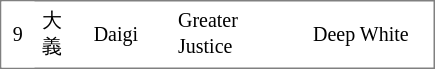<table cellspacing="0" style="width:290px;background:#FFFFFF; border:1px solid gray">
<tr>
<td style="width:40px;height:30px;background:#FFFFFF;text-align:center;font-size:10pt;color:#000000">9</td>
<td style="width:40px;font-size:10pt;color:#000000;padding:4pt;line-height:1.25em">大義</td>
<td style="width:70px;font-size:10pt;color:#000000;padding:4pt;line-height:1.25em">Daigi</td>
<td style="width:140px;font-size:10pt;color:#000000;padding:4pt;line-height:1.25em">Greater Justice</td>
<td style="width:140px;font-size:10pt;color:#000000;padding:4pt;line-height:1.25em">Deep White</td>
</tr>
</table>
